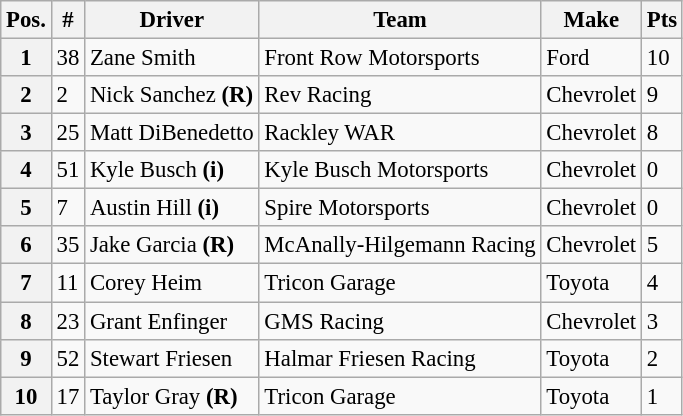<table class="wikitable" style="font-size:95%">
<tr>
<th>Pos.</th>
<th>#</th>
<th>Driver</th>
<th>Team</th>
<th>Make</th>
<th>Pts</th>
</tr>
<tr>
<th>1</th>
<td>38</td>
<td>Zane Smith</td>
<td>Front Row Motorsports</td>
<td>Ford</td>
<td>10</td>
</tr>
<tr>
<th>2</th>
<td>2</td>
<td>Nick Sanchez <strong>(R)</strong></td>
<td>Rev Racing</td>
<td>Chevrolet</td>
<td>9</td>
</tr>
<tr>
<th>3</th>
<td>25</td>
<td>Matt DiBenedetto</td>
<td>Rackley WAR</td>
<td>Chevrolet</td>
<td>8</td>
</tr>
<tr>
<th>4</th>
<td>51</td>
<td>Kyle Busch <strong>(i)</strong></td>
<td>Kyle Busch Motorsports</td>
<td>Chevrolet</td>
<td>0</td>
</tr>
<tr>
<th>5</th>
<td>7</td>
<td>Austin Hill <strong>(i)</strong></td>
<td>Spire Motorsports</td>
<td>Chevrolet</td>
<td>0</td>
</tr>
<tr>
<th>6</th>
<td>35</td>
<td>Jake Garcia <strong>(R)</strong></td>
<td>McAnally-Hilgemann Racing</td>
<td>Chevrolet</td>
<td>5</td>
</tr>
<tr>
<th>7</th>
<td>11</td>
<td>Corey Heim</td>
<td>Tricon Garage</td>
<td>Toyota</td>
<td>4</td>
</tr>
<tr>
<th>8</th>
<td>23</td>
<td>Grant Enfinger</td>
<td>GMS Racing</td>
<td>Chevrolet</td>
<td>3</td>
</tr>
<tr>
<th>9</th>
<td>52</td>
<td>Stewart Friesen</td>
<td>Halmar Friesen Racing</td>
<td>Toyota</td>
<td>2</td>
</tr>
<tr>
<th>10</th>
<td>17</td>
<td>Taylor Gray <strong>(R)</strong></td>
<td>Tricon Garage</td>
<td>Toyota</td>
<td>1</td>
</tr>
</table>
